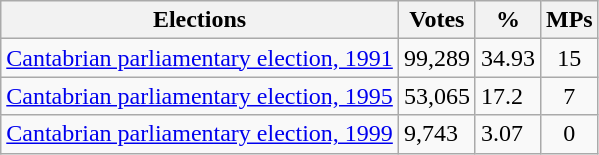<table class="wikitable" align="center">
<tr>
<th>Elections</th>
<th>Votes</th>
<th>%</th>
<th>MPs</th>
</tr>
<tr>
<td align="left"><a href='#'>Cantabrian parliamentary election, 1991</a></td>
<td align="left">99,289</td>
<td align="left">34.93</td>
<td align="center">15</td>
</tr>
<tr>
<td align="left"><a href='#'>Cantabrian parliamentary election, 1995</a></td>
<td align="left">53,065</td>
<td align="left">17.2</td>
<td align="center">7</td>
</tr>
<tr>
<td align="left"><a href='#'>Cantabrian parliamentary election, 1999</a></td>
<td align="left">9,743</td>
<td align="left">3.07</td>
<td align="center">0</td>
</tr>
</table>
